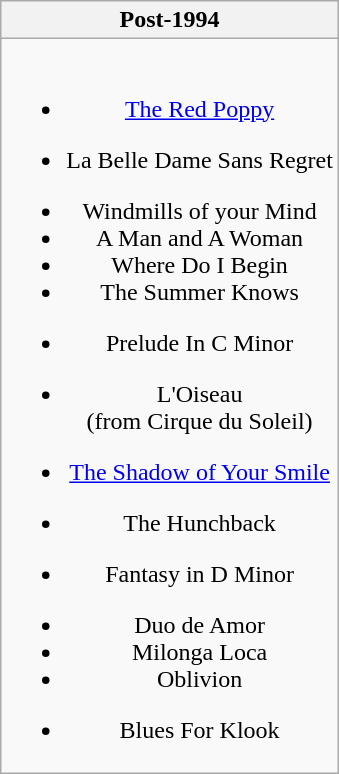<table class="wikitable" style="text-align:center">
<tr>
<th>Post-1994</th>
</tr>
<tr>
<td><br><ul><li><a href='#'>The Red Poppy</a></li></ul><ul><li>La Belle Dame Sans Regret <br></li></ul><ul><li>Windmills of your Mind <br></li><li>A Man and A Woman</li><li>Where Do I Begin <br></li><li>The Summer Knows <br></li></ul><ul><li>Prelude In C Minor <br></li></ul><ul><li>L'Oiseau <br>(from Cirque du Soleil)</li></ul><ul><li><a href='#'>The Shadow of Your Smile</a> <br></li></ul><ul><li>The Hunchback</li></ul><ul><li>Fantasy in D Minor <br></li></ul><ul><li>Duo de Amor</li><li>Milonga Loca</li><li>Oblivion <br></li></ul><ul><li>Blues For Klook</li></ul></td>
</tr>
</table>
